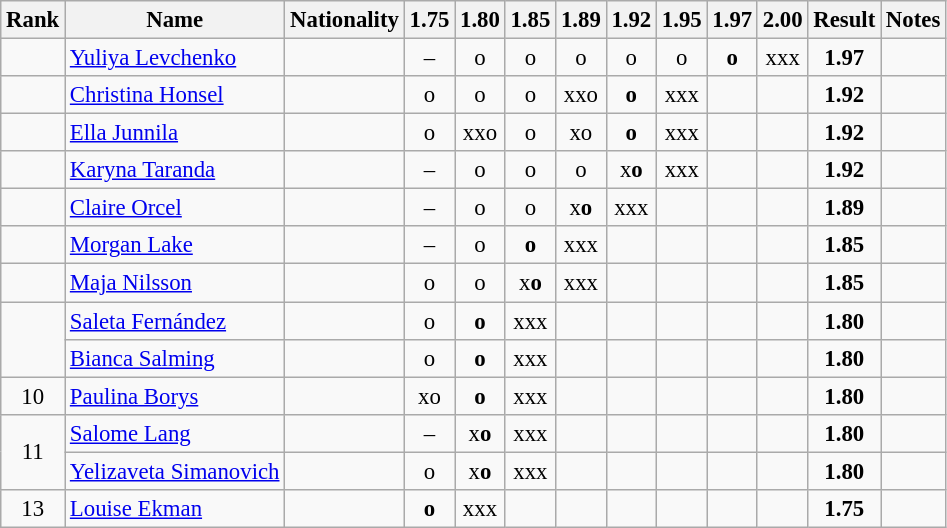<table class="wikitable sortable" style="text-align:center;font-size:95%">
<tr>
<th>Rank</th>
<th>Name</th>
<th>Nationality</th>
<th>1.75</th>
<th>1.80</th>
<th>1.85</th>
<th>1.89</th>
<th>1.92</th>
<th>1.95</th>
<th>1.97</th>
<th>2.00</th>
<th>Result</th>
<th>Notes</th>
</tr>
<tr>
<td></td>
<td align=left><a href='#'>Yuliya Levchenko</a></td>
<td align=left></td>
<td>–</td>
<td>o</td>
<td>o</td>
<td>o</td>
<td>o</td>
<td>o</td>
<td><strong>o</strong></td>
<td>xxx</td>
<td><strong>1.97</strong></td>
<td></td>
</tr>
<tr>
<td></td>
<td align=left><a href='#'>Christina Honsel</a></td>
<td align=left></td>
<td>o</td>
<td>o</td>
<td>o</td>
<td>xxo</td>
<td><strong>o</strong></td>
<td>xxx</td>
<td></td>
<td></td>
<td><strong>1.92</strong></td>
<td></td>
</tr>
<tr>
<td></td>
<td align=left><a href='#'>Ella Junnila</a></td>
<td align=left></td>
<td>o</td>
<td>xxo</td>
<td>o</td>
<td>xo</td>
<td><strong>o</strong></td>
<td>xxx</td>
<td></td>
<td></td>
<td><strong>1.92</strong></td>
<td></td>
</tr>
<tr>
<td></td>
<td align=left><a href='#'>Karyna Taranda</a></td>
<td align=left></td>
<td>–</td>
<td>o</td>
<td>o</td>
<td>o</td>
<td>x<strong>o</strong></td>
<td>xxx</td>
<td></td>
<td></td>
<td><strong>1.92</strong></td>
<td></td>
</tr>
<tr>
<td></td>
<td align=left><a href='#'>Claire Orcel</a></td>
<td align=left></td>
<td>–</td>
<td>o</td>
<td>o</td>
<td>x<strong>o</strong></td>
<td>xxx</td>
<td></td>
<td></td>
<td></td>
<td><strong>1.89</strong></td>
<td></td>
</tr>
<tr>
<td></td>
<td align=left><a href='#'>Morgan Lake</a></td>
<td align=left></td>
<td>–</td>
<td>o</td>
<td><strong>o</strong></td>
<td>xxx</td>
<td></td>
<td></td>
<td></td>
<td></td>
<td><strong>1.85</strong></td>
<td></td>
</tr>
<tr>
<td></td>
<td align=left><a href='#'>Maja Nilsson</a></td>
<td align=left></td>
<td>o</td>
<td>o</td>
<td>x<strong>o</strong></td>
<td>xxx</td>
<td></td>
<td></td>
<td></td>
<td></td>
<td><strong>1.85</strong></td>
<td></td>
</tr>
<tr>
<td rowspan=2></td>
<td align=left><a href='#'>Saleta Fernández</a></td>
<td align=left></td>
<td>o</td>
<td><strong>o</strong></td>
<td>xxx</td>
<td></td>
<td></td>
<td></td>
<td></td>
<td></td>
<td><strong>1.80</strong></td>
<td></td>
</tr>
<tr>
<td align=left><a href='#'>Bianca Salming</a></td>
<td align=left></td>
<td>o</td>
<td><strong>o</strong></td>
<td>xxx</td>
<td></td>
<td></td>
<td></td>
<td></td>
<td></td>
<td><strong>1.80</strong></td>
<td></td>
</tr>
<tr>
<td>10</td>
<td align=left><a href='#'>Paulina Borys</a></td>
<td align=left></td>
<td>xo</td>
<td><strong>o</strong></td>
<td>xxx</td>
<td></td>
<td></td>
<td></td>
<td></td>
<td></td>
<td><strong>1.80</strong></td>
<td></td>
</tr>
<tr>
<td rowspan=2>11</td>
<td align=left><a href='#'>Salome Lang</a></td>
<td align=left></td>
<td>–</td>
<td>x<strong>o</strong></td>
<td>xxx</td>
<td></td>
<td></td>
<td></td>
<td></td>
<td></td>
<td><strong>1.80</strong></td>
<td></td>
</tr>
<tr>
<td align=left><a href='#'>Yelizaveta Simanovich</a></td>
<td align=left></td>
<td>o</td>
<td>x<strong>o</strong></td>
<td>xxx</td>
<td></td>
<td></td>
<td></td>
<td></td>
<td></td>
<td><strong>1.80</strong></td>
<td></td>
</tr>
<tr>
<td>13</td>
<td align=left><a href='#'>Louise Ekman</a></td>
<td align=left></td>
<td><strong>o</strong></td>
<td>xxx</td>
<td></td>
<td></td>
<td></td>
<td></td>
<td></td>
<td></td>
<td><strong>1.75</strong></td>
<td></td>
</tr>
</table>
